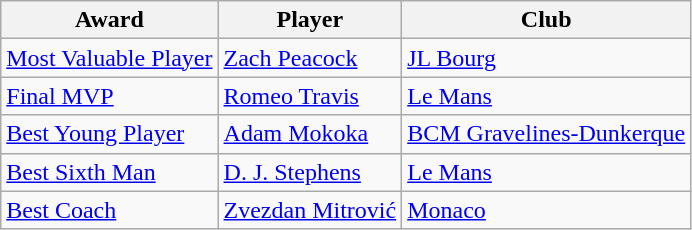<table class="wikitable plainrowheaders sortable">
<tr>
<th>Award</th>
<th>Player</th>
<th>Club</th>
</tr>
<tr>
<td scope="row"><a href='#'>Most Valuable Player</a></td>
<td> <a href='#'>Zach Peacock</a></td>
<td><a href='#'>JL Bourg</a></td>
</tr>
<tr>
<td scope="row"><a href='#'>Final MVP</a></td>
<td> <a href='#'>Romeo Travis</a></td>
<td><a href='#'>Le Mans</a></td>
</tr>
<tr>
<td scope="row"><a href='#'>Best Young Player</a></td>
<td> <a href='#'>Adam Mokoka</a></td>
<td><a href='#'>BCM Gravelines-Dunkerque</a></td>
</tr>
<tr>
<td scope="row"><a href='#'>Best Sixth Man</a></td>
<td> <a href='#'>D. J. Stephens</a></td>
<td><a href='#'>Le Mans</a></td>
</tr>
<tr>
<td scope="row"><a href='#'>Best Coach</a></td>
<td> <a href='#'>Zvezdan Mitrović</a></td>
<td><a href='#'>Monaco</a></td>
</tr>
</table>
